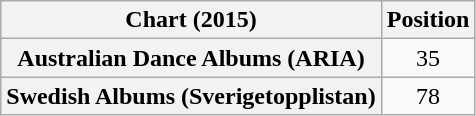<table class="wikitable sortable plainrowheaders" style="text-align:center">
<tr>
<th scope="col">Chart (2015)</th>
<th scope="col">Position</th>
</tr>
<tr>
<th scope="row">Australian Dance Albums (ARIA)</th>
<td>35</td>
</tr>
<tr>
<th scope="row">Swedish Albums (Sverigetopplistan)</th>
<td>78</td>
</tr>
</table>
